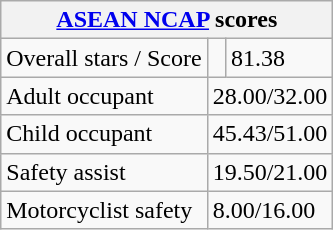<table class="wikitable">
<tr>
<th colspan="3"><a href='#'>ASEAN NCAP</a> scores</th>
</tr>
<tr>
<td>Overall stars / Score</td>
<td></td>
<td>81.38</td>
</tr>
<tr>
<td>Adult occupant</td>
<td colspan="2">28.00/32.00</td>
</tr>
<tr>
<td>Child occupant</td>
<td colspan="2">45.43/51.00</td>
</tr>
<tr>
<td>Safety assist</td>
<td colspan="2">19.50/21.00</td>
</tr>
<tr>
<td>Motorcyclist safety</td>
<td colspan="2">8.00/16.00</td>
</tr>
</table>
